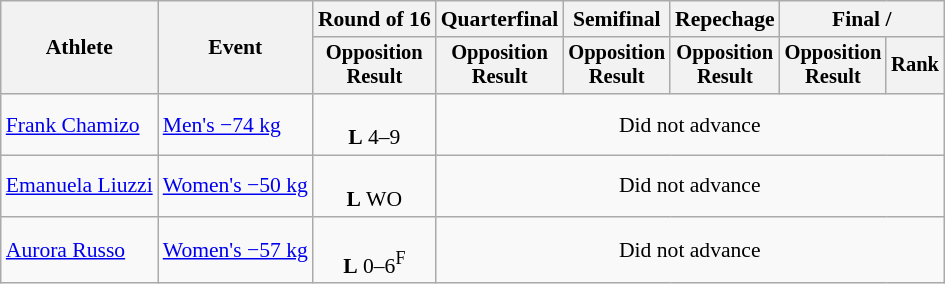<table class="wikitable" style="font-size:90%">
<tr>
<th rowspan=2>Athlete</th>
<th rowspan=2>Event</th>
<th>Round of 16</th>
<th>Quarterfinal</th>
<th>Semifinal</th>
<th>Repechage</th>
<th colspan=2>Final / </th>
</tr>
<tr style="font-size: 95%">
<th>Opposition<br>Result</th>
<th>Opposition<br>Result</th>
<th>Opposition<br>Result</th>
<th>Opposition<br>Result</th>
<th>Opposition<br>Result</th>
<th>Rank</th>
</tr>
<tr align=center>
<td align=left><a href='#'>Frank Chamizo</a></td>
<td align=left><a href='#'>Men's −74 kg</a></td>
<td><br><strong>L</strong> 4–9</td>
<td colspan=5>Did not advance</td>
</tr>
<tr align=center>
<td align=left><a href='#'>Emanuela Liuzzi</a></td>
<td align=left><a href='#'>Women's −50 kg</a></td>
<td> <br> <strong>L</strong> WO</td>
<td colspan=5>Did not advance</td>
</tr>
<tr align=center>
<td align=left><a href='#'>Aurora Russo</a></td>
<td align=left><a href='#'>Women's −57 kg</a></td>
<td><br><strong>L</strong> 0–6<sup>F</sup></td>
<td colspan=5>Did not advance</td>
</tr>
</table>
